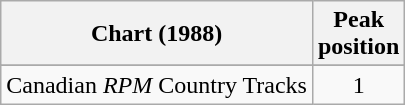<table class="wikitable sortable">
<tr>
<th align="left">Chart (1988)</th>
<th align="center">Peak<br>position</th>
</tr>
<tr>
</tr>
<tr>
<td align="left">Canadian <em>RPM</em> Country Tracks</td>
<td align="center">1</td>
</tr>
</table>
